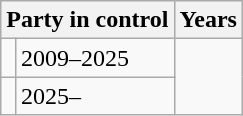<table class="wikitable">
<tr>
<th colspan="2">Party in control</th>
<th>Years</th>
</tr>
<tr>
<td></td>
<td>2009–2025</td>
</tr>
<tr>
<td></td>
<td>2025–</td>
</tr>
</table>
